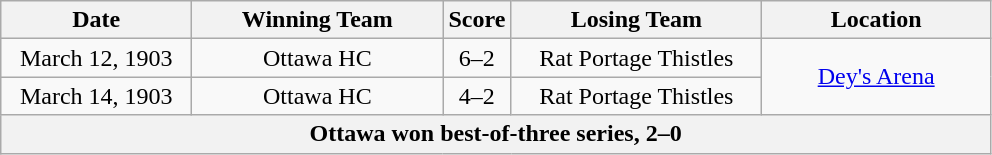<table class="wikitable" style="text-align:center">
<tr>
<th width="120">Date</th>
<th width="160">Winning Team</th>
<th width="5">Score</th>
<th width="160">Losing Team</th>
<th width="145">Location</th>
</tr>
<tr>
<td>March 12, 1903</td>
<td>Ottawa HC</td>
<td align="center">6–2</td>
<td>Rat Portage Thistles</td>
<td rowspan="2"><a href='#'>Dey's Arena</a></td>
</tr>
<tr>
<td>March 14, 1903</td>
<td>Ottawa HC</td>
<td align="center">4–2</td>
<td>Rat Portage Thistles</td>
</tr>
<tr>
<th colspan="5">Ottawa won best-of-three series, 2–0</th>
</tr>
</table>
